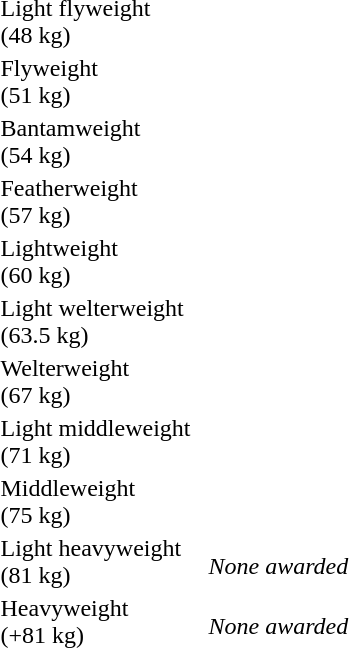<table>
<tr>
<td rowspan=2>Light flyweight<br>(48 kg)</td>
<td rowspan=2></td>
<td rowspan=2></td>
<td></td>
</tr>
<tr>
<td></td>
</tr>
<tr>
<td rowspan=2>Flyweight<br>(51 kg)</td>
<td rowspan=2></td>
<td rowspan=2></td>
<td></td>
</tr>
<tr>
<td></td>
</tr>
<tr>
<td rowspan=2>Bantamweight<br>(54 kg)</td>
<td rowspan=2></td>
<td rowspan=2></td>
<td></td>
</tr>
<tr>
<td></td>
</tr>
<tr>
<td rowspan=2>Featherweight<br>(57 kg)</td>
<td rowspan=2></td>
<td rowspan=2></td>
<td></td>
</tr>
<tr>
<td></td>
</tr>
<tr>
<td rowspan=2>Lightweight<br>(60 kg)</td>
<td rowspan=2></td>
<td rowspan=2></td>
<td></td>
</tr>
<tr>
<td></td>
</tr>
<tr>
<td rowspan=2>Light welterweight<br>(63.5 kg)</td>
<td rowspan=2></td>
<td rowspan=2></td>
<td></td>
</tr>
<tr>
<td></td>
</tr>
<tr>
<td rowspan=2>Welterweight<br>(67 kg)</td>
<td rowspan=2></td>
<td rowspan=2></td>
<td></td>
</tr>
<tr>
<td></td>
</tr>
<tr>
<td rowspan=2>Light middleweight<br>(71 kg)</td>
<td rowspan=2></td>
<td rowspan=2></td>
<td></td>
</tr>
<tr>
<td></td>
</tr>
<tr>
<td rowspan=2>Middleweight<br>(75 kg)</td>
<td rowspan=2></td>
<td rowspan=2></td>
<td></td>
</tr>
<tr>
<td></td>
</tr>
<tr>
<td rowspan=2>Light heavyweight<br>(81 kg)</td>
<td rowspan=2></td>
<td rowspan=2></td>
<td></td>
</tr>
<tr>
<td><em>None awarded</em></td>
</tr>
<tr>
<td rowspan=2>Heavyweight<br>(+81 kg)</td>
<td rowspan=2></td>
<td rowspan=2></td>
<td></td>
</tr>
<tr>
<td><em>None awarded</em></td>
</tr>
</table>
